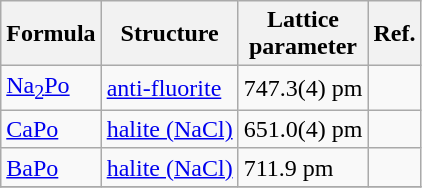<table class="wikitable">
<tr>
<th>Formula</th>
<th>Structure</th>
<th>Lattice<br>parameter</th>
<th>Ref.</th>
</tr>
<tr>
<td><a href='#'>Na<sub>2</sub>Po</a></td>
<td><a href='#'>anti-fluorite</a></td>
<td>747.3(4) pm</td>
<td></td>
</tr>
<tr>
<td><a href='#'>CaPo</a></td>
<td><a href='#'>halite (NaCl)</a></td>
<td>651.0(4) pm</td>
<td></td>
</tr>
<tr>
<td><a href='#'>BaPo</a></td>
<td><a href='#'>halite (NaCl)</a></td>
<td>711.9 pm</td>
<td></td>
</tr>
<tr>
</tr>
</table>
